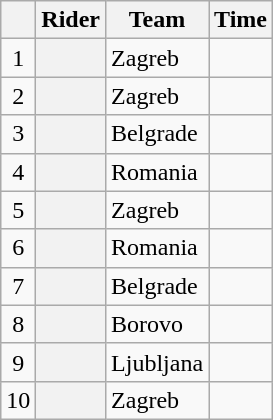<table class="wikitable plainrowheaders">
<tr>
<th></th>
<th>Rider</th>
<th>Team</th>
<th>Time</th>
</tr>
<tr>
<td style="text-align:center;">1</td>
<th scope="row"> </th>
<td>Zagreb</td>
<td style="text-align:right;"><strong></strong></td>
</tr>
<tr>
<td style="text-align:center;">2</td>
<th scope="row"></th>
<td>Zagreb</td>
<td style="text-align:right;"><strong></strong></td>
</tr>
<tr>
<td style="text-align:center;">3</td>
<th scope="row"></th>
<td>Belgrade</td>
<td style="text-align:right;"><strong></strong></td>
</tr>
<tr>
<td style="text-align:center;">4</td>
<th scope="row"></th>
<td>Romania</td>
<td style="text-align:right;"><strong></strong></td>
</tr>
<tr>
<td style="text-align:center;">5</td>
<th scope="row"></th>
<td>Zagreb</td>
<td style="text-align:right;"><strong></strong></td>
</tr>
<tr>
<td style="text-align:center;">6</td>
<th scope="row"></th>
<td>Romania</td>
<td style="text-align:right;"><strong></strong></td>
</tr>
<tr>
<td style="text-align:center;">7</td>
<th scope="row"></th>
<td>Belgrade</td>
<td style="text-align:right;"><strong></strong></td>
</tr>
<tr>
<td style="text-align:center;">8</td>
<th scope="row"></th>
<td>Borovo</td>
<td style="text-align:right;"><strong></strong></td>
</tr>
<tr>
<td style="text-align:center;">9</td>
<th scope="row"></th>
<td>Ljubljana</td>
<td style="text-align:right;"><strong></strong></td>
</tr>
<tr>
<td style="text-align:center;">10</td>
<th scope="row"></th>
<td>Zagreb</td>
<td style="text-align:right;"><strong></strong></td>
</tr>
</table>
